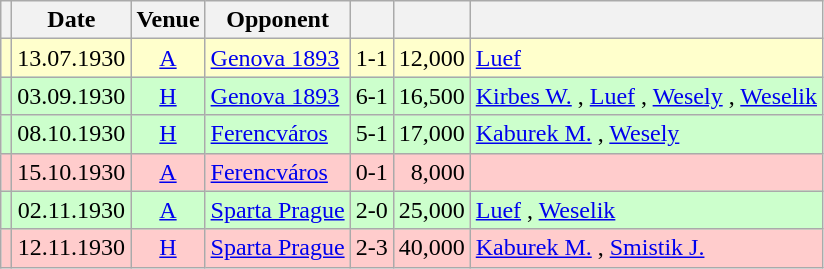<table class="wikitable" Style="text-align: center">
<tr>
<th></th>
<th>Date</th>
<th>Venue</th>
<th>Opponent</th>
<th></th>
<th></th>
<th></th>
</tr>
<tr style="background:#ffc">
<td></td>
<td>13.07.1930</td>
<td><a href='#'>A</a></td>
<td align="left"><a href='#'>Genova 1893</a> </td>
<td>1-1</td>
<td align="right">12,000</td>
<td align="left"><a href='#'>Luef</a> </td>
</tr>
<tr style="background:#cfc">
<td></td>
<td>03.09.1930</td>
<td><a href='#'>H</a></td>
<td align="left"><a href='#'>Genova 1893</a> </td>
<td>6-1</td>
<td align="right">16,500</td>
<td align="left"><a href='#'>Kirbes W.</a> , <a href='#'>Luef</a> , <a href='#'>Wesely</a>  , <a href='#'>Weselik</a>  </td>
</tr>
<tr style="background:#cfc">
<td></td>
<td>08.10.1930</td>
<td><a href='#'>H</a></td>
<td align="left"><a href='#'>Ferencváros</a> </td>
<td>5-1</td>
<td align="right">17,000</td>
<td align="left"><a href='#'>Kaburek M.</a>   , <a href='#'>Wesely</a>  </td>
</tr>
<tr style="background:#fcc">
<td></td>
<td>15.10.1930</td>
<td><a href='#'>A</a></td>
<td align="left"><a href='#'>Ferencváros</a> </td>
<td>0-1</td>
<td align="right">8,000</td>
<td align="left"></td>
</tr>
<tr style="background:#cfc">
<td></td>
<td>02.11.1930</td>
<td><a href='#'>A</a></td>
<td align="left"><a href='#'>Sparta Prague</a> </td>
<td>2-0</td>
<td align="right">25,000</td>
<td align="left"><a href='#'>Luef</a> , <a href='#'>Weselik</a> </td>
</tr>
<tr style="background:#fcc">
<td></td>
<td>12.11.1930</td>
<td><a href='#'>H</a></td>
<td align="left"><a href='#'>Sparta Prague</a> </td>
<td>2-3</td>
<td align="right">40,000</td>
<td align="left"><a href='#'>Kaburek M.</a> , <a href='#'>Smistik J.</a> </td>
</tr>
</table>
